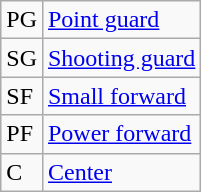<table class="wikitable">
<tr>
<td>PG</td>
<td><a href='#'>Point guard</a></td>
</tr>
<tr>
<td>SG</td>
<td><a href='#'>Shooting guard</a></td>
</tr>
<tr>
<td>SF</td>
<td><a href='#'>Small forward</a></td>
</tr>
<tr>
<td>PF</td>
<td><a href='#'>Power forward</a></td>
</tr>
<tr>
<td>C</td>
<td><a href='#'>Center</a></td>
</tr>
</table>
